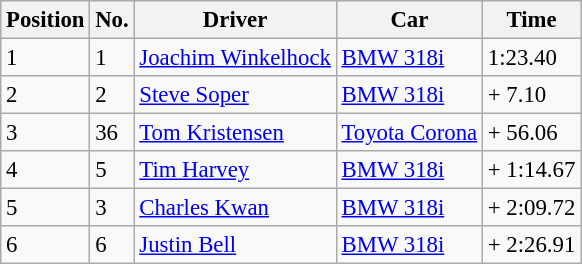<table class="wikitable" style="font-size:95%">
<tr>
<th>Position</th>
<th>No.</th>
<th>Driver</th>
<th>Car</th>
<th>Time</th>
</tr>
<tr>
<td>1</td>
<td>1</td>
<td><a href='#'>Joachim Winkelhock</a></td>
<td><a href='#'>BMW 318i</a></td>
<td>1:23.40</td>
</tr>
<tr>
<td>2</td>
<td>2</td>
<td><a href='#'>Steve Soper</a></td>
<td><a href='#'>BMW 318i</a></td>
<td>+ 7.10</td>
</tr>
<tr>
<td>3</td>
<td>36</td>
<td><a href='#'>Tom Kristensen</a></td>
<td><a href='#'>Toyota Corona</a></td>
<td>+ 56.06</td>
</tr>
<tr>
<td>4</td>
<td>5</td>
<td><a href='#'>Tim Harvey</a></td>
<td><a href='#'>BMW 318i</a></td>
<td>+ 1:14.67</td>
</tr>
<tr>
<td>5</td>
<td>3</td>
<td><a href='#'>Charles Kwan</a></td>
<td><a href='#'>BMW 318i</a></td>
<td>+ 2:09.72</td>
</tr>
<tr>
<td>6</td>
<td>6</td>
<td><a href='#'>Justin Bell</a></td>
<td><a href='#'>BMW 318i</a></td>
<td>+ 2:26.91</td>
</tr>
</table>
